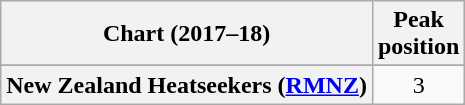<table class="wikitable sortable plainrowheaders" style="text-align:center">
<tr>
<th scope="col">Chart (2017–18)</th>
<th scope="col">Peak<br>position</th>
</tr>
<tr>
</tr>
<tr>
<th scope="row">New Zealand Heatseekers (<a href='#'>RMNZ</a>)</th>
<td>3</td>
</tr>
</table>
